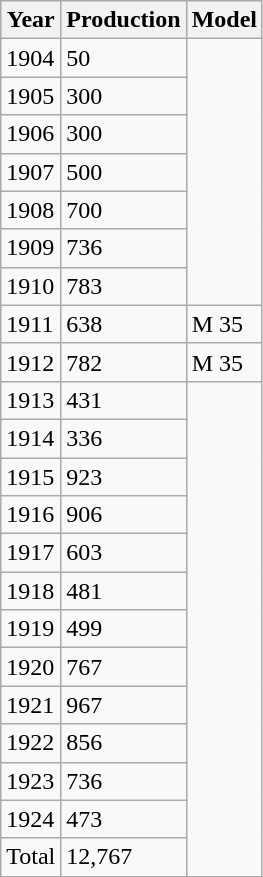<table class="wikitable sortable mw-collapsible">
<tr>
<th>Year</th>
<th>Production</th>
<th>Model</th>
</tr>
<tr>
<td>1904</td>
<td>50</td>
</tr>
<tr>
<td>1905</td>
<td>300</td>
</tr>
<tr>
<td>1906</td>
<td>300</td>
</tr>
<tr>
<td>1907</td>
<td>500</td>
</tr>
<tr>
<td>1908</td>
<td>700</td>
</tr>
<tr>
<td>1909</td>
<td>736</td>
</tr>
<tr>
<td>1910</td>
<td>783</td>
</tr>
<tr>
<td>1911</td>
<td>638</td>
<td>M 35 </td>
</tr>
<tr>
<td>1912</td>
<td>782</td>
<td>M 35</td>
</tr>
<tr>
<td>1913</td>
<td>431</td>
</tr>
<tr>
<td>1914</td>
<td>336</td>
</tr>
<tr>
<td>1915</td>
<td>923</td>
</tr>
<tr>
<td>1916</td>
<td>906</td>
</tr>
<tr>
<td>1917</td>
<td>603</td>
</tr>
<tr>
<td>1918</td>
<td>481</td>
</tr>
<tr>
<td>1919</td>
<td>499</td>
</tr>
<tr>
<td>1920</td>
<td>767</td>
</tr>
<tr>
<td>1921</td>
<td>967</td>
</tr>
<tr>
<td>1922</td>
<td>856</td>
</tr>
<tr>
<td>1923</td>
<td>736</td>
</tr>
<tr>
<td>1924</td>
<td>473</td>
</tr>
<tr>
<td>Total</td>
<td>12,767</td>
</tr>
</table>
